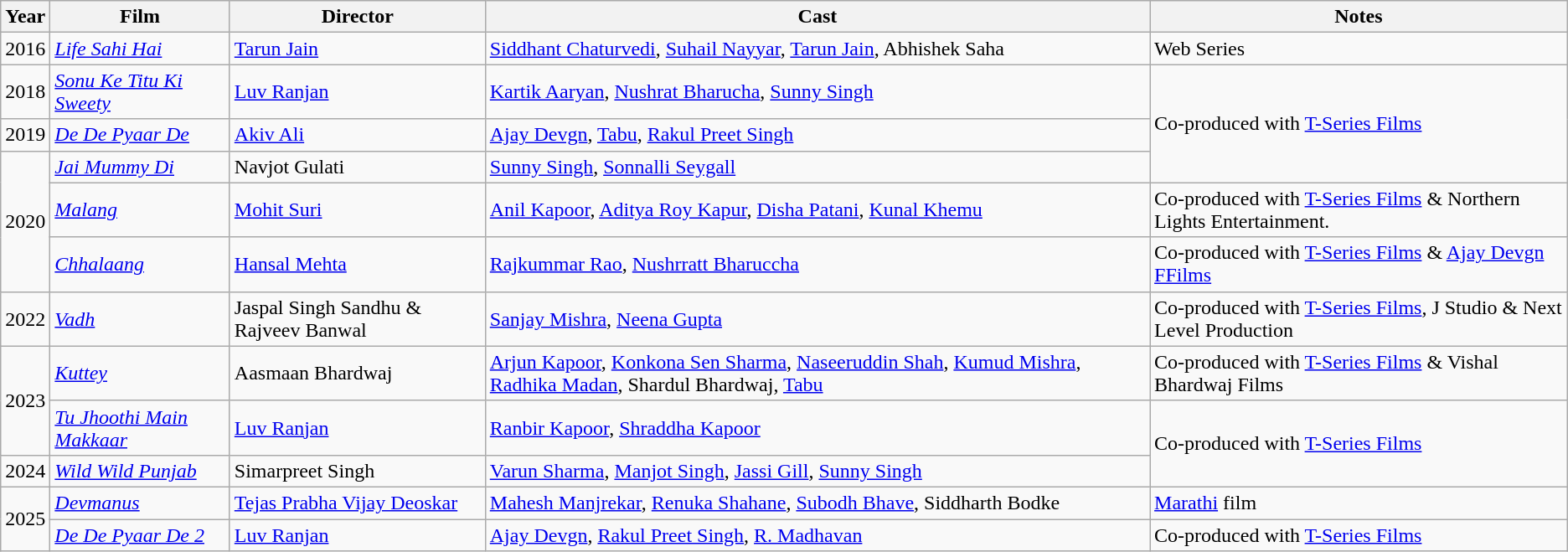<table class="wikitable">
<tr>
<th>Year</th>
<th>Film</th>
<th>Director</th>
<th>Cast</th>
<th>Notes</th>
</tr>
<tr>
<td>2016</td>
<td><em><a href='#'>Life Sahi Hai</a></em></td>
<td><a href='#'>Tarun Jain</a></td>
<td><a href='#'>Siddhant Chaturvedi</a>, <a href='#'>Suhail Nayyar</a>, <a href='#'>Tarun Jain</a>, Abhishek Saha</td>
<td>Web Series</td>
</tr>
<tr>
<td>2018</td>
<td><em><a href='#'>Sonu Ke Titu Ki Sweety</a></em></td>
<td><a href='#'>Luv Ranjan</a></td>
<td><a href='#'>Kartik Aaryan</a>, <a href='#'>Nushrat Bharucha</a>, <a href='#'>Sunny Singh</a></td>
<td rowspan=3>Co-produced with <a href='#'>T-Series Films</a></td>
</tr>
<tr>
<td>2019</td>
<td><em><a href='#'>De De Pyaar De</a></em></td>
<td><a href='#'>Akiv Ali</a></td>
<td><a href='#'>Ajay Devgn</a>, <a href='#'>Tabu</a>, <a href='#'>Rakul Preet Singh</a></td>
</tr>
<tr>
<td rowspan="3">2020</td>
<td><em><a href='#'>Jai Mummy Di</a></em></td>
<td>Navjot Gulati</td>
<td><a href='#'>Sunny Singh</a>, <a href='#'>Sonnalli Seygall</a></td>
</tr>
<tr>
<td><a href='#'><em>Malang</em></a></td>
<td><a href='#'>Mohit Suri</a></td>
<td><a href='#'>Anil Kapoor</a>, <a href='#'>Aditya Roy Kapur</a>, <a href='#'>Disha Patani</a>, <a href='#'>Kunal Khemu</a></td>
<td>Co-produced with <a href='#'>T-Series Films</a> & Northern Lights Entertainment.</td>
</tr>
<tr>
<td><em><a href='#'>Chhalaang</a></em></td>
<td><a href='#'>Hansal Mehta</a></td>
<td><a href='#'>Rajkummar Rao</a>, <a href='#'>Nushrratt Bharuccha</a></td>
<td>Co-produced with <a href='#'>T-Series Films</a> & <a href='#'>Ajay Devgn FFilms</a></td>
</tr>
<tr>
<td>2022</td>
<td><em><a href='#'>Vadh</a></em></td>
<td>Jaspal Singh Sandhu & Rajveev Banwal</td>
<td><a href='#'>Sanjay Mishra</a>, <a href='#'>Neena Gupta</a></td>
<td>Co-produced with <a href='#'>T-Series Films</a>, J Studio & Next Level Production</td>
</tr>
<tr>
<td rowspan="2">2023</td>
<td><em><a href='#'>Kuttey</a></em></td>
<td>Aasmaan Bhardwaj</td>
<td><a href='#'>Arjun Kapoor</a>, <a href='#'>Konkona Sen Sharma</a>, <a href='#'>Naseeruddin Shah</a>, <a href='#'>Kumud Mishra</a>, <a href='#'>Radhika Madan</a>, Shardul Bhardwaj, <a href='#'>Tabu</a></td>
<td>Co-produced with <a href='#'>T-Series Films</a> & Vishal Bhardwaj Films</td>
</tr>
<tr>
<td><em><a href='#'>Tu Jhoothi Main Makkaar</a></em></td>
<td><a href='#'>Luv Ranjan</a></td>
<td><a href='#'>Ranbir Kapoor</a>, <a href='#'>Shraddha Kapoor</a></td>
<td rowspan="2">Co-produced with <a href='#'>T-Series Films</a></td>
</tr>
<tr>
<td>2024</td>
<td><em><a href='#'>Wild Wild Punjab</a></em></td>
<td>Simarpreet Singh</td>
<td><a href='#'>Varun Sharma</a>, <a href='#'>Manjot Singh</a>, <a href='#'>Jassi Gill</a>, <a href='#'>Sunny Singh</a></td>
</tr>
<tr>
<td rowspan="2">2025</td>
<td><em><a href='#'>Devmanus</a></em></td>
<td><a href='#'>Tejas Prabha Vijay Deoskar</a></td>
<td><a href='#'>Mahesh Manjrekar</a>, <a href='#'>Renuka Shahane</a>, <a href='#'>Subodh Bhave</a>, Siddharth Bodke</td>
<td><a href='#'>Marathi</a> film</td>
</tr>
<tr>
<td><em><a href='#'>De De Pyaar De 2</a></em></td>
<td><a href='#'>Luv Ranjan</a></td>
<td><a href='#'>Ajay Devgn</a>, <a href='#'>Rakul Preet Singh</a>, <a href='#'>R. Madhavan</a></td>
<td>Co-produced with <a href='#'>T-Series Films</a></td>
</tr>
</table>
